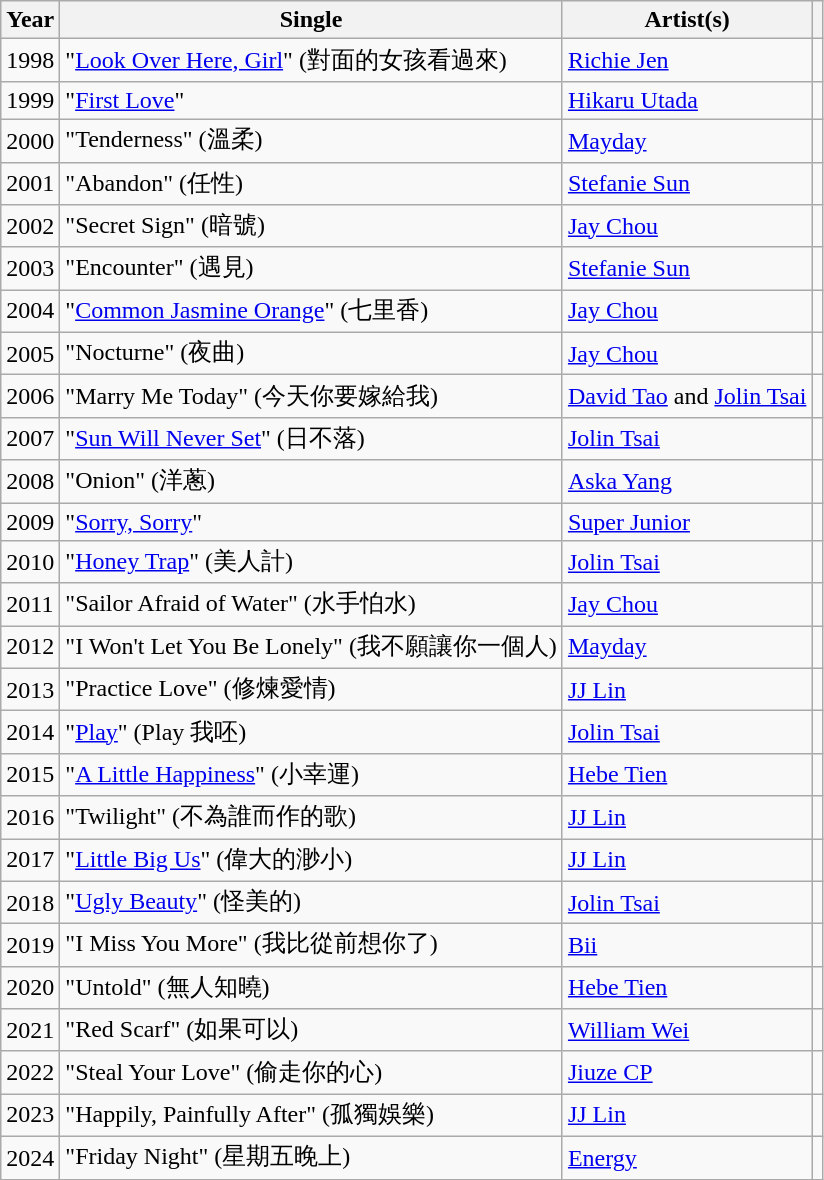<table class="wikitable">
<tr>
<th>Year</th>
<th>Single</th>
<th>Artist(s)</th>
<th></th>
</tr>
<tr>
<td>1998</td>
<td>"<a href='#'>Look Over Here, Girl</a>" (對面的女孩看過來)</td>
<td><a href='#'>Richie Jen</a></td>
<td></td>
</tr>
<tr>
<td>1999</td>
<td>"<a href='#'>First Love</a>"</td>
<td><a href='#'>Hikaru Utada</a></td>
<td></td>
</tr>
<tr>
<td>2000</td>
<td>"Tenderness" (溫柔)</td>
<td><a href='#'>Mayday</a></td>
<td></td>
</tr>
<tr>
<td>2001</td>
<td>"Abandon" (任性)</td>
<td><a href='#'>Stefanie Sun</a></td>
<td></td>
</tr>
<tr>
<td>2002</td>
<td>"Secret Sign" (暗號)</td>
<td><a href='#'>Jay Chou</a></td>
<td></td>
</tr>
<tr>
<td>2003</td>
<td>"Encounter" (遇見)</td>
<td><a href='#'>Stefanie Sun</a></td>
<td></td>
</tr>
<tr>
<td>2004</td>
<td>"<a href='#'>Common Jasmine Orange</a>" (七里香)</td>
<td><a href='#'>Jay Chou</a></td>
<td></td>
</tr>
<tr>
<td>2005</td>
<td>"Nocturne" (夜曲)</td>
<td><a href='#'>Jay Chou</a></td>
<td></td>
</tr>
<tr>
<td>2006</td>
<td>"Marry Me Today" (今天你要嫁給我)</td>
<td><a href='#'>David Tao</a> and <a href='#'>Jolin Tsai</a></td>
<td></td>
</tr>
<tr>
<td>2007</td>
<td>"<a href='#'>Sun Will Never Set</a>" (日不落)</td>
<td><a href='#'>Jolin Tsai</a></td>
<td></td>
</tr>
<tr>
<td>2008</td>
<td>"Onion" (洋蔥)</td>
<td><a href='#'>Aska Yang</a></td>
<td></td>
</tr>
<tr>
<td>2009</td>
<td>"<a href='#'>Sorry, Sorry</a>"</td>
<td><a href='#'>Super Junior</a></td>
<td></td>
</tr>
<tr>
<td>2010</td>
<td>"<a href='#'>Honey Trap</a>" (美人計)</td>
<td><a href='#'>Jolin Tsai</a></td>
<td></td>
</tr>
<tr>
<td>2011</td>
<td>"Sailor Afraid of Water" (水手怕水)</td>
<td><a href='#'>Jay Chou</a></td>
<td></td>
</tr>
<tr>
<td>2012</td>
<td>"I Won't Let You Be Lonely" (我不願讓你一個人)</td>
<td><a href='#'>Mayday</a></td>
<td></td>
</tr>
<tr>
<td>2013</td>
<td>"Practice Love" (修煉愛情)</td>
<td><a href='#'>JJ Lin</a></td>
<td></td>
</tr>
<tr>
<td>2014</td>
<td>"<a href='#'>Play</a>" (Play 我呸)</td>
<td><a href='#'>Jolin Tsai</a></td>
<td></td>
</tr>
<tr>
<td>2015</td>
<td>"<a href='#'>A Little Happiness</a>" (小幸運)</td>
<td><a href='#'>Hebe Tien</a></td>
<td></td>
</tr>
<tr>
<td>2016</td>
<td>"Twilight" (不為誰而作的歌)</td>
<td><a href='#'>JJ Lin</a></td>
<td></td>
</tr>
<tr>
<td>2017</td>
<td>"<a href='#'>Little Big Us</a>" (偉大的渺小)</td>
<td><a href='#'>JJ Lin</a></td>
<td></td>
</tr>
<tr>
<td>2018</td>
<td>"<a href='#'>Ugly Beauty</a>" (怪美的)</td>
<td><a href='#'>Jolin Tsai</a></td>
<td></td>
</tr>
<tr>
<td>2019</td>
<td>"I Miss You More" (我比從前想你了)</td>
<td><a href='#'>Bii</a></td>
<td></td>
</tr>
<tr>
<td>2020</td>
<td>"Untold" (無人知曉)</td>
<td><a href='#'>Hebe Tien</a></td>
<td></td>
</tr>
<tr>
<td>2021</td>
<td>"Red Scarf" (如果可以)</td>
<td><a href='#'>William Wei</a></td>
<td></td>
</tr>
<tr>
<td>2022</td>
<td>"Steal Your Love" (偷走你的心)</td>
<td><a href='#'>Jiuze CP</a></td>
<td></td>
</tr>
<tr>
<td>2023</td>
<td>"Happily, Painfully After" (孤獨娛樂)</td>
<td><a href='#'>JJ Lin</a></td>
<td></td>
</tr>
<tr>
<td>2024</td>
<td>"Friday Night" (星期五晚上)</td>
<td><a href='#'>Energy</a></td>
<td></td>
</tr>
</table>
